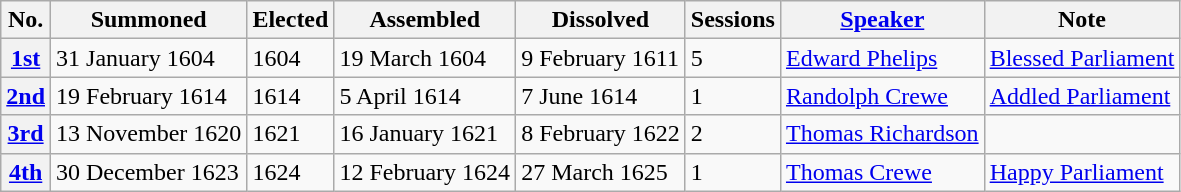<table class="wikitable">
<tr>
<th>No.</th>
<th>Summoned</th>
<th>Elected</th>
<th>Assembled</th>
<th>Dissolved</th>
<th>Sessions</th>
<th><a href='#'>Speaker</a></th>
<th>Note</th>
</tr>
<tr>
<th><a href='#'>1st</a></th>
<td>31 January 1604</td>
<td>1604</td>
<td>19 March 1604</td>
<td>9 February 1611</td>
<td>5</td>
<td><a href='#'>Edward Phelips</a></td>
<td><a href='#'>Blessed Parliament</a></td>
</tr>
<tr>
<th><a href='#'>2nd</a></th>
<td>19 February 1614</td>
<td>1614</td>
<td>5 April 1614</td>
<td>7 June 1614</td>
<td>1</td>
<td><a href='#'>Randolph Crewe</a></td>
<td><a href='#'>Addled Parliament</a></td>
</tr>
<tr>
<th><a href='#'>3rd</a></th>
<td>13 November 1620</td>
<td>1621</td>
<td>16 January 1621</td>
<td>8 February 1622</td>
<td>2</td>
<td><a href='#'>Thomas Richardson</a></td>
<td></td>
</tr>
<tr>
<th><a href='#'>4th</a></th>
<td>30 December 1623</td>
<td>1624</td>
<td>12 February 1624</td>
<td>27 March 1625</td>
<td>1</td>
<td><a href='#'>Thomas Crewe</a></td>
<td><a href='#'>Happy Parliament</a></td>
</tr>
</table>
